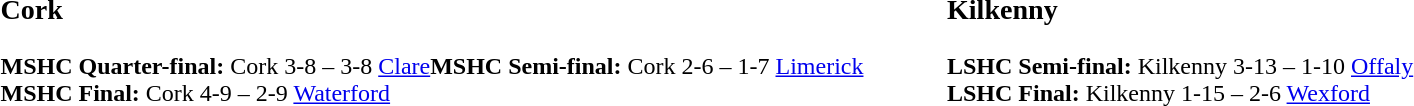<table width = 100%>
<tr>
<td width=50% valign=top><br><h3>Cork</h3><strong>MSHC Quarter-final:</strong> Cork 3-8 – 3-8 <a href='#'>Clare</a><strong>MSHC Semi-final:</strong> Cork 2-6 – 1-7 <a href='#'>Limerick</a><br><strong>MSHC Final:</strong> Cork 4-9 – 2-9 <a href='#'>Waterford</a></td>
<td width=50% valign=top><br><h3>Kilkenny</h3><strong>LSHC Semi-final:</strong> Kilkenny 3-13 – 1-10 <a href='#'>Offaly</a><br><strong>LSHC Final:</strong> Kilkenny 1-15 – 2-6 <a href='#'>Wexford</a></td>
</tr>
</table>
